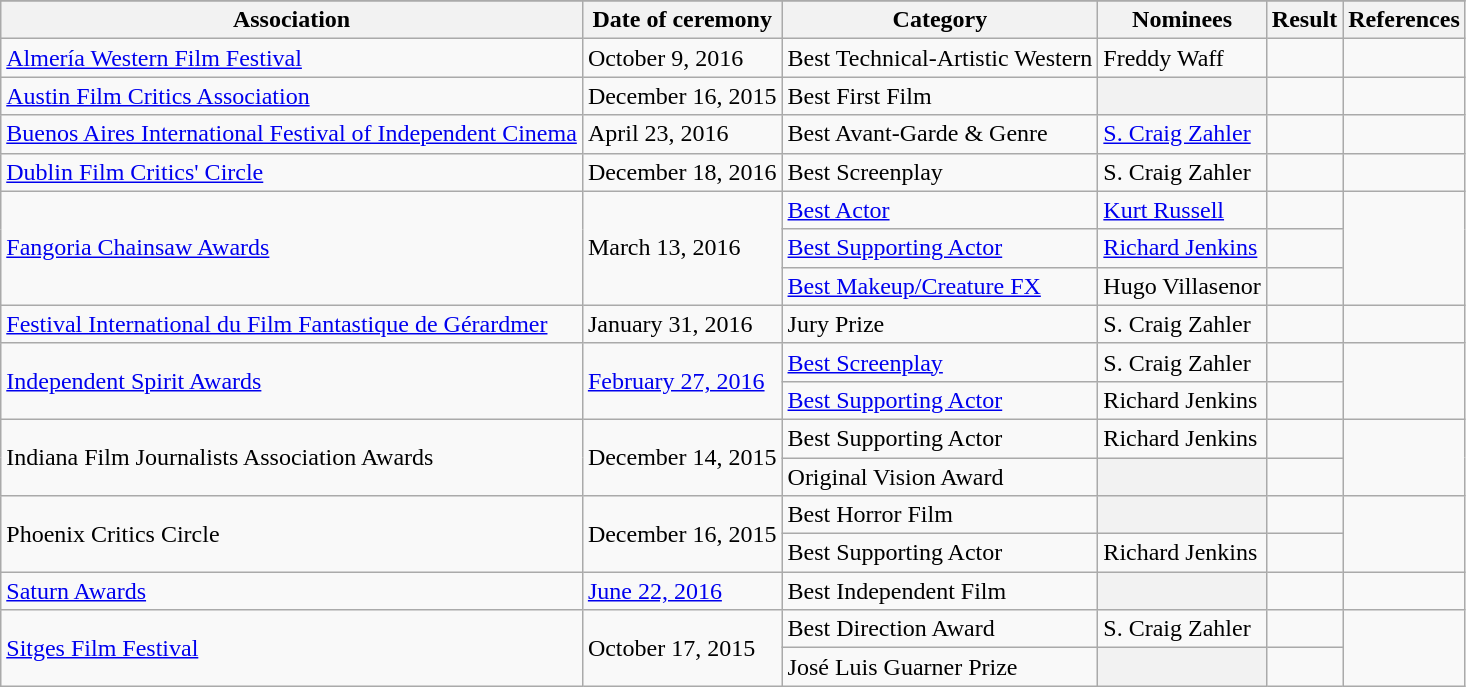<table class="wikitable sortable">
<tr>
</tr>
<tr>
<th>Association</th>
<th>Date of ceremony</th>
<th>Category</th>
<th>Nominees</th>
<th>Result</th>
<th>References</th>
</tr>
<tr>
<td><a href='#'>Almería Western Film Festival</a></td>
<td>October 9, 2016</td>
<td>Best Technical-Artistic Western</td>
<td>Freddy Waff</td>
<td></td>
<td style="text-align:center;"></td>
</tr>
<tr>
<td><a href='#'>Austin Film Critics Association</a></td>
<td>December 16, 2015</td>
<td>Best First Film</td>
<th></th>
<td></td>
<td style="text-align:center;"></td>
</tr>
<tr>
<td><a href='#'>Buenos Aires International Festival of Independent Cinema</a></td>
<td>April 23, 2016</td>
<td>Best Avant-Garde & Genre</td>
<td><a href='#'>S. Craig Zahler</a></td>
<td></td>
<td style="text-align:center;"></td>
</tr>
<tr>
<td><a href='#'>Dublin Film Critics' Circle</a></td>
<td>December 18, 2016</td>
<td>Best Screenplay</td>
<td>S. Craig Zahler</td>
<td></td>
<td style="text-align:center;"></td>
</tr>
<tr>
<td rowspan="3"><a href='#'>Fangoria Chainsaw Awards</a></td>
<td rowspan="3">March 13, 2016</td>
<td><a href='#'>Best Actor</a></td>
<td><a href='#'>Kurt Russell</a></td>
<td></td>
<td style="text-align:center;" rowspan="3"></td>
</tr>
<tr>
<td><a href='#'>Best Supporting Actor</a></td>
<td><a href='#'>Richard Jenkins</a></td>
<td></td>
</tr>
<tr>
<td><a href='#'>Best Makeup/Creature FX</a></td>
<td>Hugo Villasenor</td>
<td></td>
</tr>
<tr>
<td><a href='#'>Festival International du Film Fantastique de Gérardmer</a></td>
<td>January 31, 2016</td>
<td>Jury Prize</td>
<td>S. Craig Zahler</td>
<td></td>
<td style="text-align:center;"></td>
</tr>
<tr>
<td rowspan="2"><a href='#'>Independent Spirit Awards</a></td>
<td rowspan="2"><a href='#'>February 27, 2016</a></td>
<td><a href='#'>Best Screenplay</a></td>
<td>S. Craig Zahler</td>
<td></td>
<td rowspan="2" style="text-align:center;"></td>
</tr>
<tr>
<td><a href='#'>Best Supporting Actor</a></td>
<td>Richard Jenkins</td>
<td></td>
</tr>
<tr>
<td rowspan="2">Indiana Film Journalists Association Awards</td>
<td rowspan="2">December 14, 2015</td>
<td>Best Supporting Actor</td>
<td>Richard Jenkins</td>
<td></td>
<td style="text-align:center;" rowspan="2"></td>
</tr>
<tr>
<td>Original Vision Award</td>
<th></th>
<td></td>
</tr>
<tr>
<td rowspan="2">Phoenix Critics Circle</td>
<td rowspan="2">December 16, 2015</td>
<td>Best Horror Film</td>
<th></th>
<td></td>
<td style="text-align:center;" rowspan="2"></td>
</tr>
<tr>
<td>Best Supporting Actor</td>
<td>Richard Jenkins</td>
<td></td>
</tr>
<tr>
<td><a href='#'>Saturn Awards</a></td>
<td><a href='#'>June 22, 2016</a></td>
<td>Best Independent Film</td>
<th></th>
<td></td>
<td style="text-align:center;"></td>
</tr>
<tr>
<td rowspan="2"><a href='#'>Sitges Film Festival</a></td>
<td rowspan="2">October 17, 2015</td>
<td>Best Direction Award</td>
<td>S. Craig Zahler</td>
<td></td>
<td style="text-align:center;" rowspan="2"></td>
</tr>
<tr>
<td>José Luis Guarner Prize</td>
<th></th>
<td></td>
</tr>
</table>
